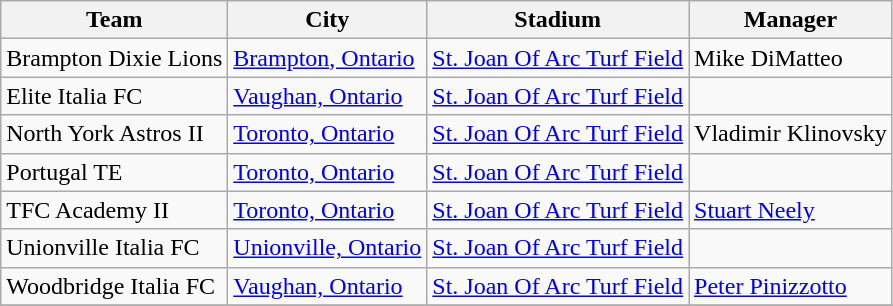<table class="wikitable sortable">
<tr>
<th>Team</th>
<th>City</th>
<th>Stadium</th>
<th>Manager</th>
</tr>
<tr>
<td>Brampton Dixie Lions</td>
<td><a href='#'>Brampton, Ontario</a></td>
<td><a href='#'>St. Joan Of Arc Turf Field</a></td>
<td>Mike DiMatteo</td>
</tr>
<tr>
<td>Elite Italia FC</td>
<td><a href='#'>Vaughan, Ontario</a></td>
<td><a href='#'>St. Joan Of Arc Turf Field</a></td>
</tr>
<tr>
<td>North York Astros II</td>
<td><a href='#'>Toronto, Ontario</a></td>
<td><a href='#'>St. Joan Of Arc Turf Field</a></td>
<td>Vladimir Klinovsky</td>
</tr>
<tr>
<td>Portugal TE</td>
<td><a href='#'>Toronto, Ontario</a></td>
<td><a href='#'>St. Joan Of Arc Turf Field</a></td>
<td></td>
</tr>
<tr>
<td>TFC Academy II</td>
<td><a href='#'>Toronto, Ontario</a></td>
<td><a href='#'>St. Joan Of Arc Turf Field</a></td>
<td><a href='#'>Stuart Neely</a></td>
</tr>
<tr>
<td>Unionville Italia FC</td>
<td><a href='#'>Unionville, Ontario</a></td>
<td><a href='#'>St. Joan Of Arc Turf Field</a></td>
</tr>
<tr>
<td>Woodbridge Italia FC</td>
<td><a href='#'>Vaughan, Ontario</a></td>
<td><a href='#'>St. Joan Of Arc Turf Field</a></td>
<td><a href='#'>Peter Pinizzotto</a></td>
</tr>
<tr>
</tr>
</table>
